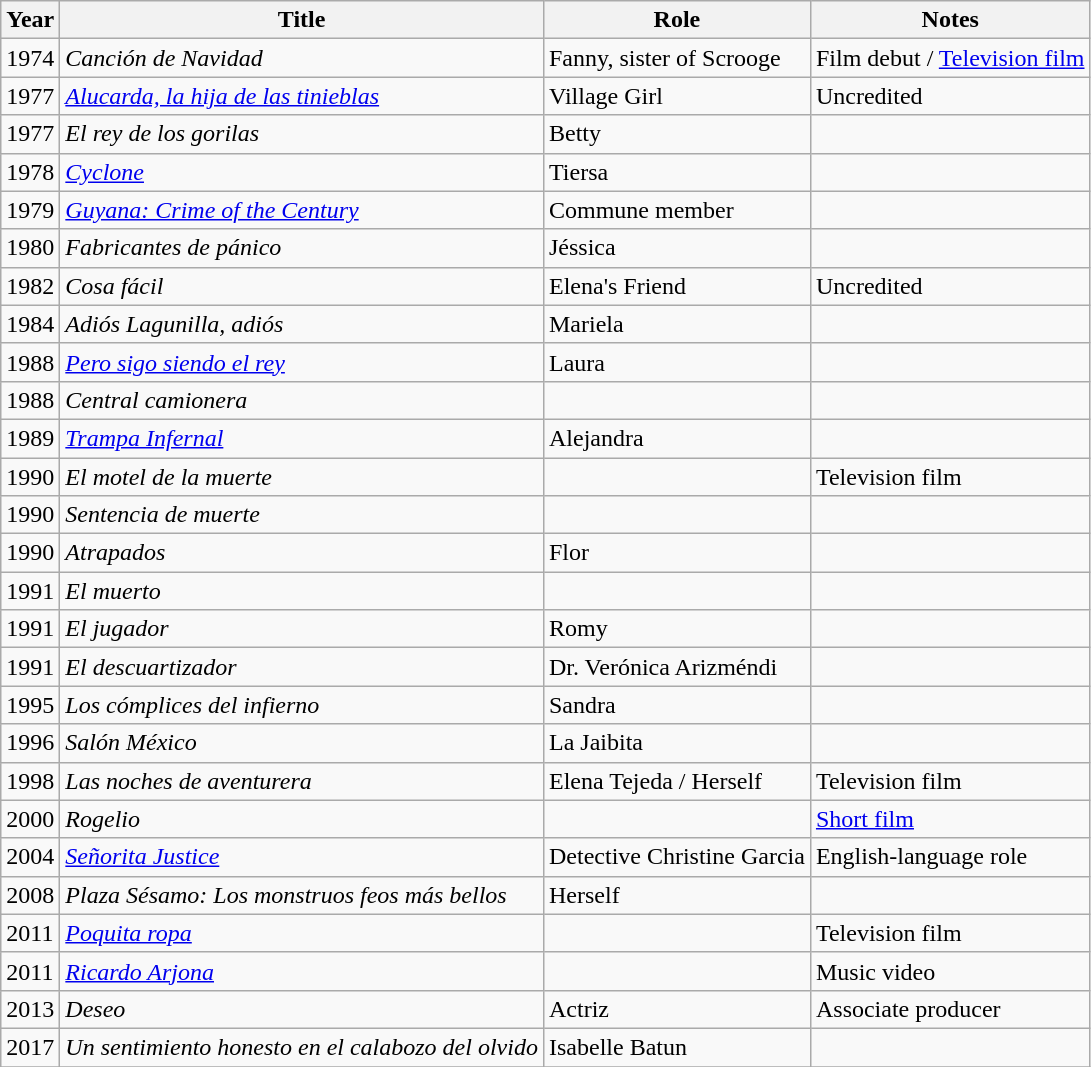<table class="wikitable sortable">
<tr>
<th>Year</th>
<th>Title</th>
<th>Role</th>
<th>Notes</th>
</tr>
<tr>
<td>1974</td>
<td><em>Canción de Navidad</em></td>
<td>Fanny, sister of Scrooge</td>
<td>Film debut / <a href='#'>Television film</a></td>
</tr>
<tr>
<td>1977</td>
<td><em><a href='#'>Alucarda, la hija de las tinieblas</a></em></td>
<td>Village Girl</td>
<td>Uncredited</td>
</tr>
<tr>
<td>1977</td>
<td><em>El rey de los gorilas</em></td>
<td>Betty</td>
<td></td>
</tr>
<tr>
<td>1978</td>
<td><em><a href='#'>Cyclone</a></em></td>
<td>Tiersa</td>
<td></td>
</tr>
<tr>
<td>1979</td>
<td><em><a href='#'>Guyana: Crime of the Century</a></em></td>
<td>Commune member</td>
<td></td>
</tr>
<tr>
<td>1980</td>
<td><em>Fabricantes de pánico</em></td>
<td>Jéssica</td>
<td></td>
</tr>
<tr>
<td>1982</td>
<td><em>Cosa fácil</em></td>
<td>Elena's Friend</td>
<td>Uncredited</td>
</tr>
<tr>
<td>1984</td>
<td><em>Adiós Lagunilla, adiós</em></td>
<td>Mariela</td>
<td></td>
</tr>
<tr>
<td>1988</td>
<td><em><a href='#'>Pero sigo siendo el rey</a></em></td>
<td>Laura</td>
<td></td>
</tr>
<tr>
<td>1988</td>
<td><em>Central camionera</em></td>
<td></td>
<td></td>
</tr>
<tr>
<td>1989</td>
<td><em><a href='#'>Trampa Infernal</a></em></td>
<td>Alejandra</td>
<td></td>
</tr>
<tr>
<td>1990</td>
<td><em>El motel de la muerte</em></td>
<td></td>
<td>Television film</td>
</tr>
<tr>
<td>1990</td>
<td><em>Sentencia de muerte</em></td>
<td></td>
<td></td>
</tr>
<tr>
<td>1990</td>
<td><em>Atrapados</em></td>
<td>Flor</td>
<td></td>
</tr>
<tr>
<td>1991</td>
<td><em>El muerto</em></td>
<td></td>
<td></td>
</tr>
<tr>
<td>1991</td>
<td><em>El jugador</em></td>
<td>Romy</td>
<td></td>
</tr>
<tr>
<td>1991</td>
<td><em>El descuartizador</em></td>
<td>Dr. Verónica Arizméndi</td>
<td></td>
</tr>
<tr>
<td>1995</td>
<td><em>Los cómplices del infierno</em></td>
<td>Sandra</td>
<td></td>
</tr>
<tr>
<td>1996</td>
<td><em>Salón México</em></td>
<td>La Jaibita</td>
<td></td>
</tr>
<tr>
<td>1998</td>
<td><em>Las noches de aventurera</em></td>
<td>Elena Tejeda / Herself</td>
<td>Television film</td>
</tr>
<tr>
<td>2000</td>
<td><em>Rogelio</em></td>
<td></td>
<td><a href='#'>Short film</a></td>
</tr>
<tr>
<td>2004</td>
<td><em><a href='#'>Señorita Justice</a></em></td>
<td>Detective Christine Garcia</td>
<td>English-language role</td>
</tr>
<tr>
<td>2008</td>
<td><em>Plaza Sésamo: Los monstruos feos más bellos</em></td>
<td>Herself</td>
<td></td>
</tr>
<tr>
<td>2011</td>
<td><em><a href='#'>Poquita ropa</a></em></td>
<td></td>
<td>Television film</td>
</tr>
<tr>
<td>2011</td>
<td><em><a href='#'>Ricardo Arjona</a></em></td>
<td></td>
<td>Music video</td>
</tr>
<tr>
<td>2013</td>
<td><em>Deseo</em></td>
<td>Actriz</td>
<td>Associate producer</td>
</tr>
<tr>
<td>2017</td>
<td><em>Un sentimiento honesto en el calabozo del olvido</em></td>
<td>Isabelle Batun</td>
<td></td>
</tr>
<tr>
</tr>
</table>
